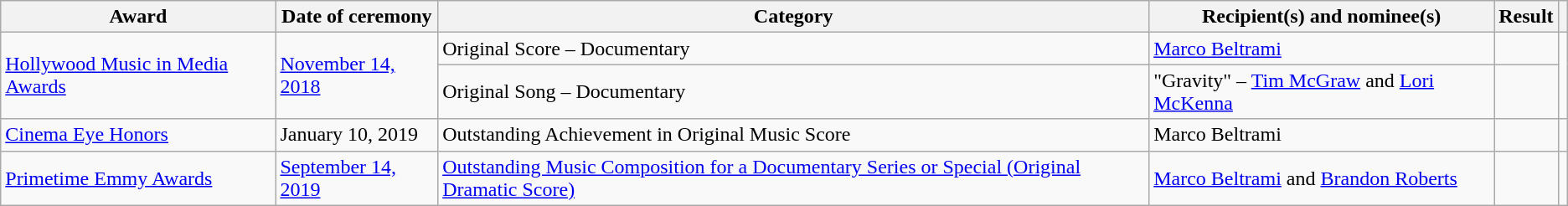<table class="wikitable sortable">
<tr>
<th>Award</th>
<th>Date of ceremony</th>
<th>Category</th>
<th>Recipient(s) and nominee(s)</th>
<th>Result</th>
<th class="unsortable"></th>
</tr>
<tr>
<td rowspan="2"><a href='#'>Hollywood Music in Media Awards</a></td>
<td rowspan="2"><a href='#'>November 14, 2018</a></td>
<td>Original Score – Documentary</td>
<td><a href='#'>Marco Beltrami</a></td>
<td></td>
<td rowspan="2" style="text-align:center;"><br></td>
</tr>
<tr>
<td>Original Song – Documentary</td>
<td>"Gravity" – <a href='#'>Tim McGraw</a> and <a href='#'>Lori McKenna</a></td>
<td></td>
</tr>
<tr>
<td><a href='#'>Cinema Eye Honors</a></td>
<td>January 10, 2019</td>
<td>Outstanding Achievement in Original Music Score</td>
<td>Marco Beltrami</td>
<td></td>
<td style="text-align:center;"></td>
</tr>
<tr>
<td><a href='#'>Primetime Emmy Awards</a></td>
<td><a href='#'>September 14, 2019</a></td>
<td><a href='#'>Outstanding Music Composition for a Documentary Series or Special (Original Dramatic Score)</a></td>
<td><a href='#'>Marco Beltrami</a> and <a href='#'>Brandon Roberts</a></td>
<td></td>
<td style="text-align:center;"><br></td>
</tr>
</table>
